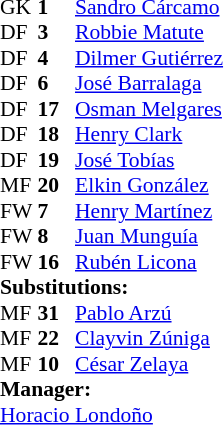<table style = "font-size: 90%" cellspacing = "0" cellpadding = "0">
<tr>
<td colspan = 4></td>
</tr>
<tr>
<th style="width:25px;"></th>
<th style="width:25px;"></th>
</tr>
<tr>
<td>GK</td>
<td><strong>1</strong></td>
<td> <a href='#'>Sandro Cárcamo</a></td>
</tr>
<tr>
<td>DF</td>
<td><strong>3</strong></td>
<td> <a href='#'>Robbie Matute</a></td>
</tr>
<tr>
<td>DF</td>
<td><strong>4</strong></td>
<td> <a href='#'>Dilmer Gutiérrez</a></td>
</tr>
<tr>
<td>DF</td>
<td><strong>6</strong></td>
<td> <a href='#'>José Barralaga</a></td>
</tr>
<tr>
<td>DF</td>
<td><strong>17</strong></td>
<td> <a href='#'>Osman Melgares</a></td>
</tr>
<tr>
<td>DF</td>
<td><strong>18</strong></td>
<td> <a href='#'>Henry Clark</a></td>
</tr>
<tr>
<td>DF</td>
<td><strong>19</strong></td>
<td> <a href='#'>José Tobías</a></td>
</tr>
<tr>
<td>MF</td>
<td><strong>20</strong></td>
<td> <a href='#'>Elkin González</a></td>
<td></td>
<td></td>
</tr>
<tr>
<td>FW</td>
<td><strong>7</strong></td>
<td> <a href='#'>Henry Martínez</a></td>
<td></td>
<td></td>
</tr>
<tr>
<td>FW</td>
<td><strong>8</strong></td>
<td> <a href='#'>Juan Munguía</a></td>
<td></td>
<td></td>
</tr>
<tr>
<td>FW</td>
<td><strong>16</strong></td>
<td> <a href='#'>Rubén Licona</a></td>
</tr>
<tr>
<td colspan = 3><strong>Substitutions:</strong></td>
</tr>
<tr>
<td>MF</td>
<td><strong>31</strong></td>
<td> <a href='#'>Pablo Arzú</a></td>
<td></td>
<td></td>
</tr>
<tr>
<td>MF</td>
<td><strong>22</strong></td>
<td> <a href='#'>Clayvin Zúniga</a></td>
<td></td>
<td></td>
</tr>
<tr>
<td>MF</td>
<td><strong>10</strong></td>
<td> <a href='#'>César Zelaya</a></td>
<td></td>
<td></td>
</tr>
<tr>
<td colspan = 3><strong>Manager:</strong></td>
</tr>
<tr>
<td colspan = 3> <a href='#'>Horacio Londoño</a></td>
</tr>
</table>
